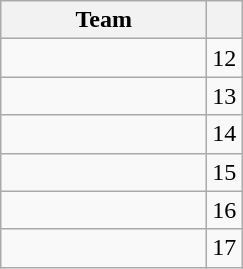<table class="wikitable" style="white-space:nowrap; display:inline-table; float:left;">
<tr>
<th style="width:130px">Team</th>
<th></th>
</tr>
<tr>
<td></td>
<td style="text-align:center">12</td>
</tr>
<tr>
<td></td>
<td style="text-align:center">13</td>
</tr>
<tr>
<td></td>
<td style="text-align:center">14</td>
</tr>
<tr>
<td></td>
<td style="text-align:center">15</td>
</tr>
<tr>
<td></td>
<td style="text-align:center">16</td>
</tr>
<tr>
<td></td>
<td style="text-align:center">17</td>
</tr>
</table>
